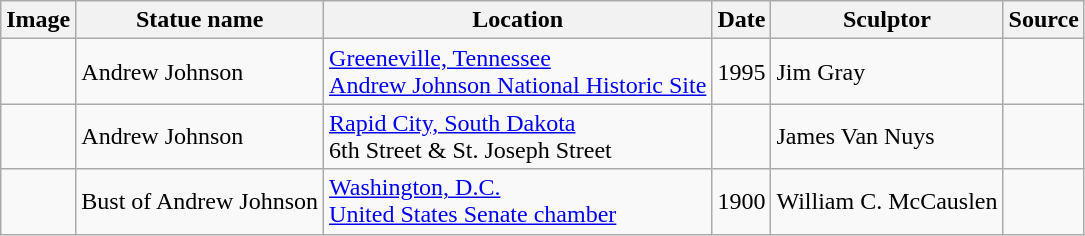<table class="wikitable sortable">
<tr>
<th scope="col" class="unsortable">Image</th>
<th scope="col">Statue name</th>
<th scope="col">Location</th>
<th scope="col">Date</th>
<th scope="col">Sculptor</th>
<th scope="col" class="unsortable">Source</th>
</tr>
<tr>
<td></td>
<td>Andrew Johnson</td>
<td><a href='#'>Greeneville, Tennessee</a><br><a href='#'>Andrew Johnson National Historic Site</a></td>
<td>1995</td>
<td>Jim Gray</td>
<td></td>
</tr>
<tr>
<td></td>
<td>Andrew Johnson</td>
<td><a href='#'>Rapid City, South Dakota</a><br>6th Street & St. Joseph Street</td>
<td></td>
<td>James Van Nuys</td>
<td></td>
</tr>
<tr>
<td></td>
<td>Bust of Andrew Johnson</td>
<td><a href='#'>Washington, D.C.</a><br><a href='#'>United States Senate chamber</a></td>
<td>1900</td>
<td>William C. McCauslen</td>
<td></td>
</tr>
</table>
